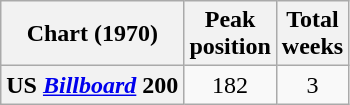<table class="wikitable plainrowheaders">
<tr>
<th>Chart (1970)</th>
<th>Peak<br>position</th>
<th>Total<br>weeks</th>
</tr>
<tr>
<th scope="row">US <em><a href='#'>Billboard</a></em> 200</th>
<td align=center>182</td>
<td align=center>3</td>
</tr>
</table>
